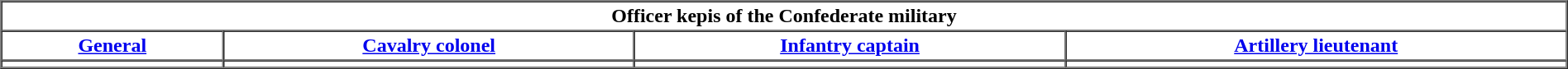<table border="1" cellpadding="2" cellspacing="0" style="margin:auto; width:100%;">
<tr>
<th colspan=11><strong>Officer kepis of the Confederate military</strong></th>
</tr>
<tr>
<th><a href='#'>General</a></th>
<th><a href='#'>Cavalry colonel</a></th>
<th><a href='#'>Infantry captain</a></th>
<th><a href='#'>Artillery lieutenant</a></th>
</tr>
<tr>
<th></th>
<th></th>
<th></th>
<th></th>
</tr>
</table>
